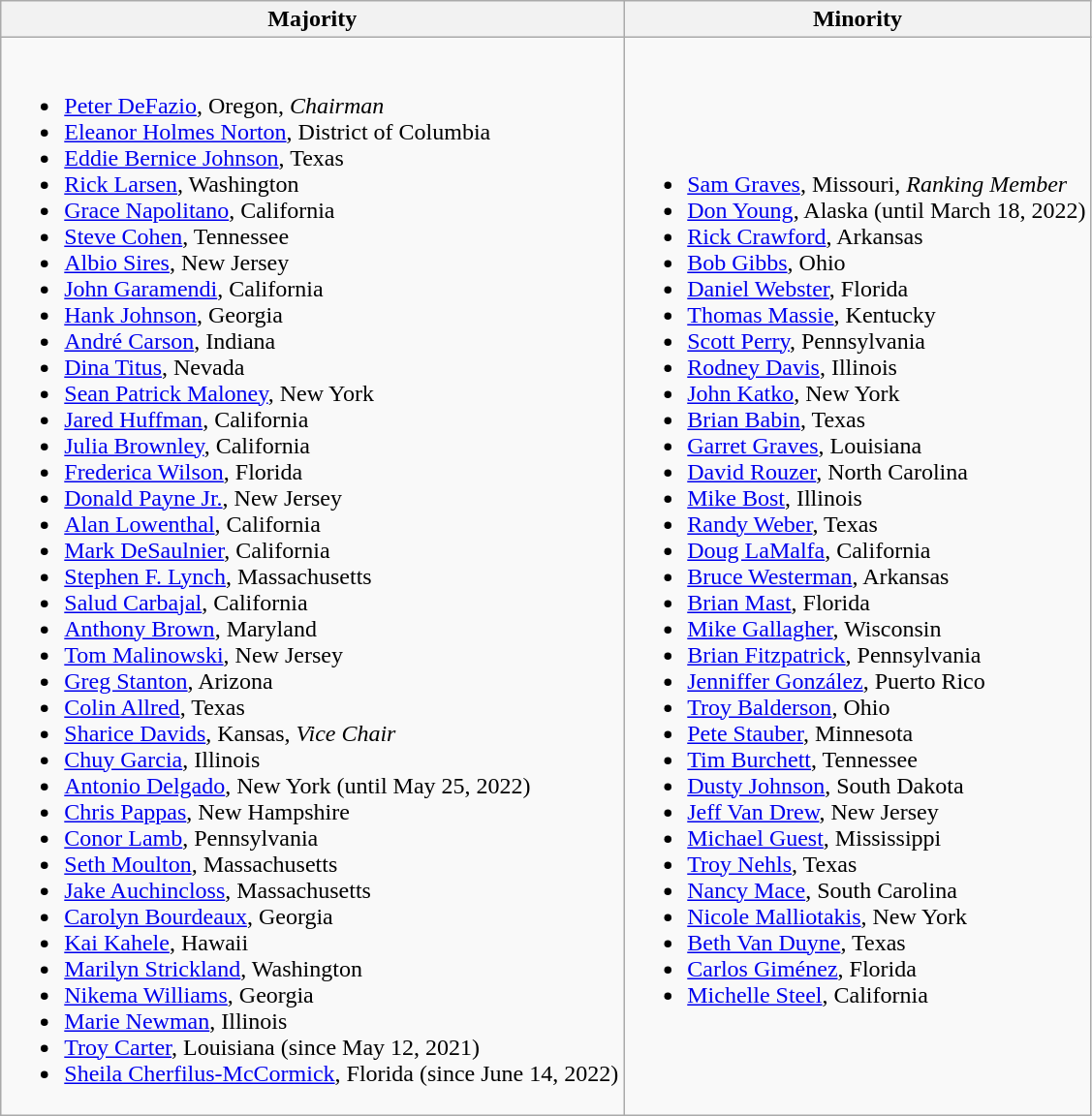<table class=wikitable style=nowrap>
<tr>
<th>Majority</th>
<th>Minority</th>
</tr>
<tr>
<td><br><ul><li><a href='#'>Peter DeFazio</a>, Oregon, <em>Chairman</em></li><li><a href='#'>Eleanor Holmes Norton</a>, District of Columbia</li><li><a href='#'>Eddie Bernice Johnson</a>, Texas</li><li><a href='#'>Rick Larsen</a>, Washington</li><li><a href='#'>Grace Napolitano</a>, California</li><li><a href='#'>Steve Cohen</a>, Tennessee</li><li><a href='#'>Albio Sires</a>, New Jersey</li><li><a href='#'>John Garamendi</a>, California</li><li><a href='#'>Hank Johnson</a>, Georgia</li><li><a href='#'>André Carson</a>, Indiana</li><li><a href='#'>Dina Titus</a>, Nevada</li><li><a href='#'>Sean Patrick Maloney</a>, New York</li><li><a href='#'>Jared Huffman</a>, California</li><li><a href='#'>Julia Brownley</a>, California</li><li><a href='#'>Frederica Wilson</a>, Florida</li><li><a href='#'>Donald Payne Jr.</a>, New Jersey</li><li><a href='#'>Alan Lowenthal</a>, California</li><li><a href='#'>Mark DeSaulnier</a>, California</li><li><a href='#'>Stephen F. Lynch</a>, Massachusetts</li><li><a href='#'>Salud Carbajal</a>, California</li><li><a href='#'>Anthony Brown</a>, Maryland</li><li><a href='#'>Tom Malinowski</a>, New Jersey</li><li><a href='#'>Greg Stanton</a>, Arizona</li><li><a href='#'>Colin Allred</a>, Texas</li><li><a href='#'>Sharice Davids</a>, Kansas, <em>Vice Chair</em></li><li><a href='#'>Chuy Garcia</a>, Illinois</li><li><a href='#'>Antonio Delgado</a>, New York (until May 25, 2022)</li><li><a href='#'>Chris Pappas</a>, New Hampshire</li><li><a href='#'>Conor Lamb</a>, Pennsylvania</li><li><a href='#'>Seth Moulton</a>, Massachusetts</li><li><a href='#'>Jake Auchincloss</a>, Massachusetts</li><li><a href='#'>Carolyn Bourdeaux</a>, Georgia</li><li><a href='#'>Kai Kahele</a>, Hawaii</li><li><a href='#'>Marilyn Strickland</a>, Washington</li><li><a href='#'>Nikema Williams</a>, Georgia</li><li><a href='#'>Marie Newman</a>, Illinois</li><li><a href='#'>Troy Carter</a>, Louisiana (since May 12, 2021)</li><li><a href='#'>Sheila Cherfilus-McCormick</a>, Florida (since June 14, 2022)</li></ul></td>
<td><br><ul><li><a href='#'>Sam Graves</a>, Missouri, <em>Ranking Member</em></li><li><a href='#'>Don Young</a>, Alaska (until March 18, 2022)</li><li><a href='#'>Rick Crawford</a>, Arkansas</li><li><a href='#'>Bob Gibbs</a>, Ohio</li><li><a href='#'>Daniel Webster</a>, Florida</li><li><a href='#'>Thomas Massie</a>, Kentucky</li><li><a href='#'>Scott Perry</a>, Pennsylvania</li><li><a href='#'>Rodney Davis</a>, Illinois</li><li><a href='#'>John Katko</a>, New York</li><li><a href='#'>Brian Babin</a>, Texas</li><li><a href='#'>Garret Graves</a>, Louisiana</li><li><a href='#'>David Rouzer</a>, North Carolina</li><li><a href='#'>Mike Bost</a>, Illinois</li><li><a href='#'>Randy Weber</a>, Texas</li><li><a href='#'>Doug LaMalfa</a>, California</li><li><a href='#'>Bruce Westerman</a>, Arkansas</li><li><a href='#'>Brian Mast</a>, Florida</li><li><a href='#'>Mike Gallagher</a>, Wisconsin</li><li><a href='#'>Brian Fitzpatrick</a>, Pennsylvania</li><li><a href='#'>Jenniffer González</a>, Puerto Rico</li><li><a href='#'>Troy Balderson</a>, Ohio</li><li><a href='#'>Pete Stauber</a>, Minnesota</li><li><a href='#'>Tim Burchett</a>, Tennessee</li><li><a href='#'>Dusty Johnson</a>, South Dakota</li><li><a href='#'>Jeff Van Drew</a>, New Jersey</li><li><a href='#'>Michael Guest</a>, Mississippi</li><li><a href='#'>Troy Nehls</a>, Texas</li><li><a href='#'>Nancy Mace</a>, South Carolina</li><li><a href='#'>Nicole Malliotakis</a>, New York</li><li><a href='#'>Beth Van Duyne</a>, Texas</li><li><a href='#'>Carlos Giménez</a>, Florida</li><li><a href='#'>Michelle Steel</a>, California</li></ul></td>
</tr>
</table>
